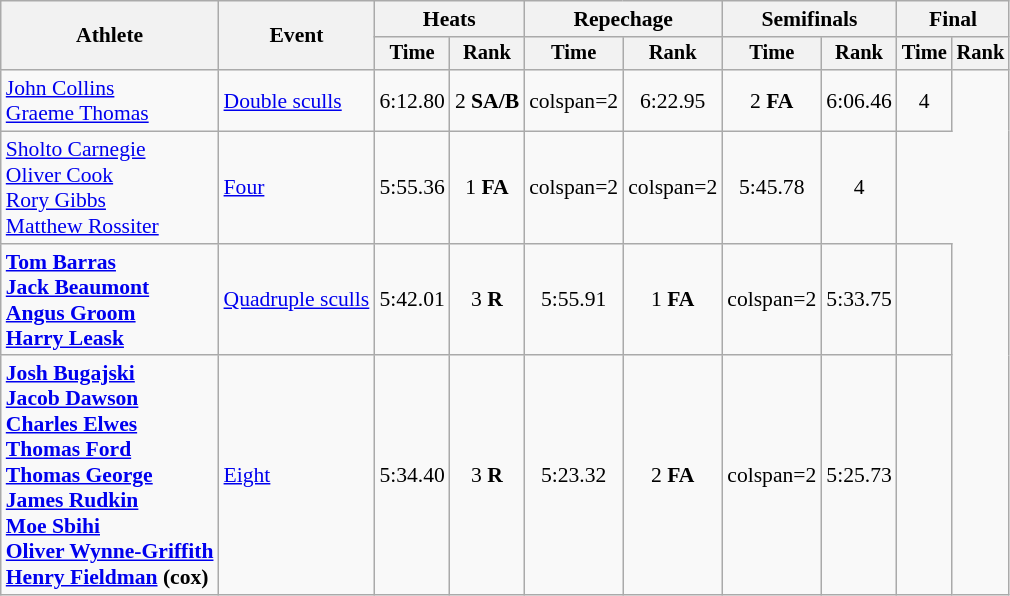<table class=wikitable style=font-size:90%;text-align:center>
<tr>
<th rowspan=2>Athlete</th>
<th rowspan=2>Event</th>
<th colspan=2>Heats</th>
<th colspan=2>Repechage</th>
<th colspan=2>Semifinals</th>
<th colspan=2>Final</th>
</tr>
<tr style=font-size:95%>
<th>Time</th>
<th>Rank</th>
<th>Time</th>
<th>Rank</th>
<th>Time</th>
<th>Rank</th>
<th>Time</th>
<th>Rank</th>
</tr>
<tr>
<td align=left><a href='#'>John Collins</a><br><a href='#'>Graeme Thomas</a></td>
<td align=left><a href='#'>Double sculls</a></td>
<td>6:12.80</td>
<td>2 <strong>SA/B</strong></td>
<td>colspan=2 </td>
<td>6:22.95</td>
<td>2 <strong>FA</strong></td>
<td>6:06.46</td>
<td>4</td>
</tr>
<tr>
<td align=left><a href='#'>Sholto Carnegie</a><br><a href='#'>Oliver Cook</a><br><a href='#'>Rory Gibbs</a><br><a href='#'>Matthew Rossiter</a></td>
<td align=left><a href='#'>Four</a></td>
<td>5:55.36</td>
<td>1 <strong>FA</strong></td>
<td>colspan=2 </td>
<td>colspan=2 </td>
<td>5:45.78</td>
<td>4</td>
</tr>
<tr>
<td align=left><strong><a href='#'>Tom Barras</a><br><a href='#'>Jack Beaumont</a><br><a href='#'>Angus Groom</a><br><a href='#'>Harry Leask</a></strong></td>
<td align=left><a href='#'>Quadruple sculls</a></td>
<td>5:42.01</td>
<td>3 <strong>R</strong></td>
<td>5:55.91</td>
<td>1 <strong>FA</strong></td>
<td>colspan=2 </td>
<td>5:33.75</td>
<td></td>
</tr>
<tr>
<td align=left><strong><a href='#'>Josh Bugajski</a><br><a href='#'>Jacob Dawson</a><br><a href='#'>Charles Elwes</a><br><a href='#'>Thomas Ford</a><br><a href='#'>Thomas George</a><br><a href='#'>James Rudkin</a><br><a href='#'>Moe Sbihi</a><br><a href='#'>Oliver Wynne-Griffith</a><br><a href='#'>Henry Fieldman</a> (cox)</strong></td>
<td align=left><a href='#'>Eight</a></td>
<td>5:34.40</td>
<td>3 <strong>R</strong></td>
<td>5:23.32</td>
<td>2 <strong>FA</strong></td>
<td>colspan=2 </td>
<td>5:25.73</td>
<td></td>
</tr>
</table>
